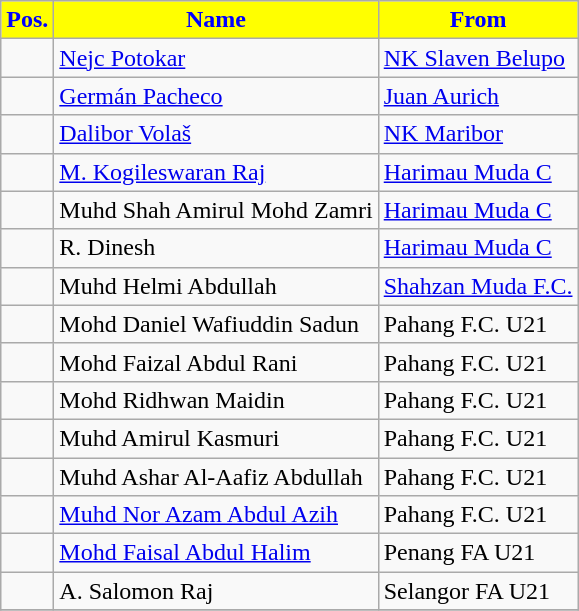<table class="wikitable sortable">
<tr>
<th style="background:Yellow; color:Blue;">Pos.</th>
<th style="background:Yellow; color:Blue;">Name</th>
<th style="background:Yellow; color:Blue;">From</th>
</tr>
<tr>
<td></td>
<td> <a href='#'>Nejc Potokar</a></td>
<td> <a href='#'>NK Slaven Belupo</a></td>
</tr>
<tr>
<td></td>
<td> <a href='#'>Germán Pacheco </a></td>
<td> <a href='#'>Juan Aurich </a></td>
</tr>
<tr>
<td></td>
<td> <a href='#'>Dalibor Volaš</a></td>
<td> <a href='#'>NK Maribor</a></td>
</tr>
<tr>
<td></td>
<td> <a href='#'>M. Kogileswaran Raj</a></td>
<td> <a href='#'>Harimau Muda C</a></td>
</tr>
<tr>
<td></td>
<td> Muhd Shah Amirul Mohd Zamri</td>
<td> <a href='#'>Harimau Muda C</a></td>
</tr>
<tr>
<td></td>
<td> R. Dinesh</td>
<td> <a href='#'>Harimau Muda C</a></td>
</tr>
<tr>
<td></td>
<td> Muhd Helmi Abdullah</td>
<td> <a href='#'>Shahzan Muda F.C.</a></td>
</tr>
<tr>
<td></td>
<td> Mohd Daniel Wafiuddin Sadun</td>
<td> Pahang F.C. U21</td>
</tr>
<tr>
<td></td>
<td> Mohd Faizal Abdul Rani</td>
<td> Pahang F.C. U21</td>
</tr>
<tr>
<td></td>
<td> Mohd Ridhwan Maidin</td>
<td> Pahang F.C. U21</td>
</tr>
<tr>
<td></td>
<td> Muhd Amirul Kasmuri</td>
<td> Pahang F.C. U21</td>
</tr>
<tr>
<td></td>
<td> Muhd Ashar Al-Aafiz Abdullah</td>
<td> Pahang F.C. U21</td>
</tr>
<tr>
<td></td>
<td> <a href='#'>Muhd Nor Azam Abdul Azih</a></td>
<td> Pahang F.C. U21</td>
</tr>
<tr>
<td></td>
<td> <a href='#'>Mohd Faisal Abdul Halim</a></td>
<td> Penang FA U21</td>
</tr>
<tr>
<td></td>
<td> A. Salomon Raj</td>
<td> Selangor FA U21</td>
</tr>
<tr>
</tr>
</table>
